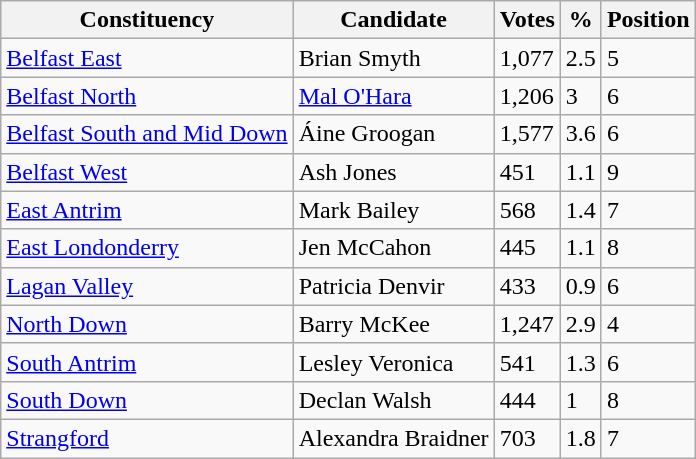<table class="wikitable sortable">
<tr>
<th>Constituency</th>
<th>Candidate</th>
<th>Votes</th>
<th>%</th>
<th>Position</th>
</tr>
<tr>
<td><a href='#'>Belfast East</a></td>
<td>Brian Smyth</td>
<td>1,077</td>
<td>2.5</td>
<td>5</td>
</tr>
<tr>
<td><a href='#'>Belfast North</a></td>
<td><a href='#'>Mal O'Hara</a></td>
<td>1,206</td>
<td>3</td>
<td>6</td>
</tr>
<tr>
<td><a href='#'>Belfast South and Mid Down</a></td>
<td>Áine Groogan</td>
<td>1,577</td>
<td>3.6</td>
<td>6</td>
</tr>
<tr>
<td><a href='#'>Belfast West</a></td>
<td>Ash Jones</td>
<td>451</td>
<td>1.1</td>
<td>9</td>
</tr>
<tr>
<td><a href='#'>East Antrim</a></td>
<td>Mark Bailey</td>
<td>568</td>
<td>1.4</td>
<td>7</td>
</tr>
<tr>
<td><a href='#'>East Londonderry</a></td>
<td>Jen McCahon</td>
<td>445</td>
<td>1.1</td>
<td>8</td>
</tr>
<tr>
<td><a href='#'>Lagan Valley</a></td>
<td>Patricia Denvir</td>
<td>433</td>
<td>0.9</td>
<td>6</td>
</tr>
<tr>
<td><a href='#'>North Down</a></td>
<td>Barry McKee</td>
<td>1,247</td>
<td>2.9</td>
<td>4</td>
</tr>
<tr>
<td><a href='#'>South Antrim</a></td>
<td>Lesley Veronica</td>
<td>541</td>
<td>1.3</td>
<td>6</td>
</tr>
<tr>
<td><a href='#'>South Down</a></td>
<td>Declan Walsh</td>
<td>444</td>
<td>1</td>
<td>8</td>
</tr>
<tr>
<td><a href='#'>Strangford</a></td>
<td>Alexandra Braidner</td>
<td>703</td>
<td>1.8</td>
<td>7</td>
</tr>
</table>
